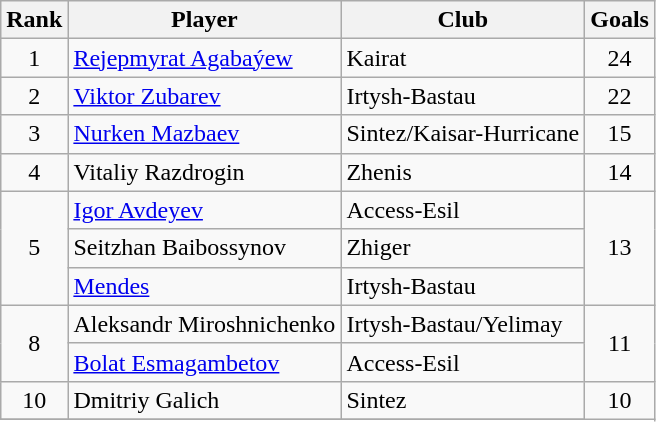<table class="wikitable" style="text-align:center;">
<tr>
<th>Rank</th>
<th>Player</th>
<th>Club</th>
<th>Goals</th>
</tr>
<tr>
<td rowspan="1">1</td>
<td align="left"> <a href='#'>Rejepmyrat Agabaýew</a></td>
<td align="left">Kairat</td>
<td rowspan="1">24</td>
</tr>
<tr>
<td rowspan="1">2</td>
<td align="left"> <a href='#'>Viktor Zubarev</a></td>
<td align="left">Irtysh-Bastau</td>
<td rowspan="1">22</td>
</tr>
<tr>
<td rowspan="1">3</td>
<td align="left"> <a href='#'>Nurken Mazbaev</a></td>
<td align="left">Sintez/Kaisar-Hurricane</td>
<td rowspan="1">15</td>
</tr>
<tr>
<td rowspan="1">4</td>
<td align="left"> Vitaliy Razdrogin</td>
<td align="left">Zhenis</td>
<td rowspan="1">14</td>
</tr>
<tr>
<td rowspan="3">5</td>
<td align="left"> <a href='#'>Igor Avdeyev</a></td>
<td align="left">Access-Esil</td>
<td rowspan="3">13</td>
</tr>
<tr>
<td align="left"> Seitzhan Baibossynov</td>
<td align="left">Zhiger</td>
</tr>
<tr>
<td align="left"> <a href='#'>Mendes</a></td>
<td align="left">Irtysh-Bastau</td>
</tr>
<tr>
<td rowspan="2">8</td>
<td align="left"> Aleksandr Miroshnichenko</td>
<td align="left">Irtysh-Bastau/Yelimay</td>
<td rowspan="2">11</td>
</tr>
<tr>
<td align="left"> <a href='#'>Bolat Esmagambetov</a></td>
<td align="left">Access-Esil</td>
</tr>
<tr>
<td rowspan="1">10</td>
<td align="left"> Dmitriy Galich</td>
<td align="left">Sintez</td>
<td rowspan="2">10</td>
</tr>
<tr>
</tr>
</table>
